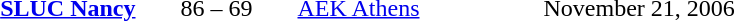<table style="text-align:center">
<tr>
<th width=160></th>
<th width=100></th>
<th width=160></th>
<th width=200></th>
</tr>
<tr>
<td align=right><strong><a href='#'>SLUC Nancy</a></strong> </td>
<td>86 – 69</td>
<td align=left> <a href='#'>AEK Athens</a></td>
<td align=left>November 21, 2006</td>
</tr>
</table>
